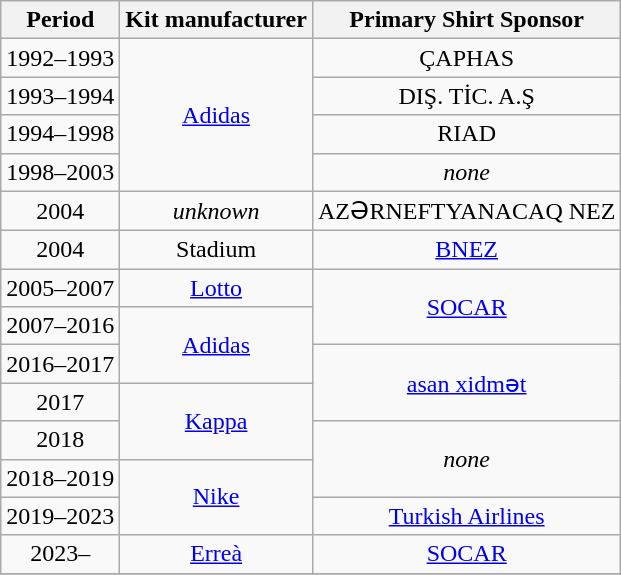<table class="wikitable" style="text-align: center">
<tr>
<th>Period</th>
<th>Kit manufacturer</th>
<th>Primary Shirt Sponsor</th>
</tr>
<tr>
<td>1992–1993</td>
<td rowspan=4><a href='#'>Adidas</a></td>
<td>ÇAPHAS</td>
</tr>
<tr>
<td>1993–1994</td>
<td>DIŞ. TİC. A.Ş</td>
</tr>
<tr>
<td>1994–1998</td>
<td>RIAD</td>
</tr>
<tr>
<td>1998–2003</td>
<td><em>none</em></td>
</tr>
<tr>
<td>2004</td>
<td><em>unknown</em></td>
<td>AZƏRNEFTYANACAQ NEZ</td>
</tr>
<tr>
<td>2004</td>
<td>Stadium</td>
<td><a href='#'>BNEZ</a></td>
</tr>
<tr>
<td>2005–2007</td>
<td rowspan=1><a href='#'>Lotto</a></td>
<td rowspan="2" valign="center"><a href='#'>SOCAR</a></td>
</tr>
<tr>
<td>2007–2016</td>
<td rowspan="2" valign="center"><a href='#'>Adidas</a></td>
</tr>
<tr>
<td>2016–2017</td>
<td rowspan="2" valign="center"><a href='#'>asan xidmət</a></td>
</tr>
<tr>
<td>2017</td>
<td rowspan="2" valign="center"><a href='#'>Kappa</a></td>
</tr>
<tr>
<td>2018</td>
<td rowspan="2" valign="center"><em>none</em></td>
</tr>
<tr>
<td>2018–2019</td>
<td rowspan="2" valign="center"><a href='#'>Nike</a></td>
</tr>
<tr>
<td>2019–2023</td>
<td rowspan="1" valign="center"><a href='#'>Turkish Airlines</a></td>
</tr>
<tr>
<td>2023–</td>
<td rowspan=1><a href='#'>Erreà</a></td>
<td><a href='#'>SOCAR</a></td>
</tr>
<tr>
</tr>
<tr>
</tr>
</table>
